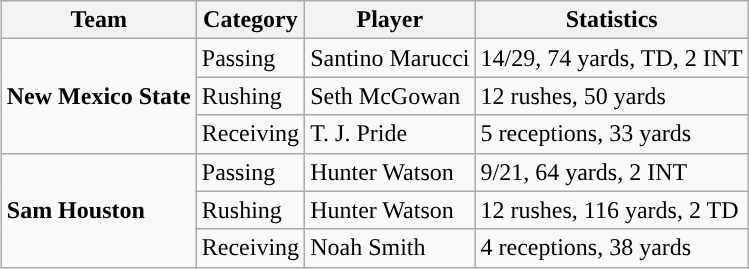<table class="wikitable" style="float: right;">
<tr>
<th>Team</th>
<th>Category</th>
<th>Player</th>
<th>Statistics</th>
</tr>
<tr>
<td rowspan=3><strong>New Mexico State</strong></td>
<td>Passing</td>
<td>Santino Marucci</td>
<td>14/29, 74 yards, TD, 2 INT</td>
</tr>
<tr>
<td>Rushing</td>
<td>Seth McGowan</td>
<td>12 rushes, 50 yards</td>
</tr>
<tr>
<td>Receiving</td>
<td>T. J. Pride</td>
<td>5 receptions, 33 yards</td>
</tr>
<tr>
<td rowspan=3><strong>Sam Houston</strong></td>
<td>Passing</td>
<td>Hunter Watson</td>
<td>9/21, 64 yards, 2 INT</td>
</tr>
<tr>
<td>Rushing</td>
<td>Hunter Watson</td>
<td>12 rushes, 116 yards, 2 TD</td>
</tr>
<tr>
<td>Receiving</td>
<td>Noah Smith</td>
<td>4 receptions, 38 yards</td>
</tr>
</table>
